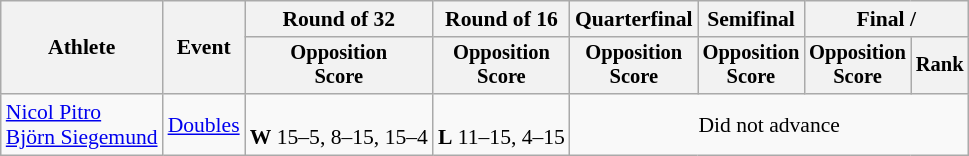<table class=wikitable style="font-size:90%">
<tr>
<th rowspan="2">Athlete</th>
<th rowspan="2">Event</th>
<th>Round of 32</th>
<th>Round of 16</th>
<th>Quarterfinal</th>
<th>Semifinal</th>
<th colspan=2>Final / </th>
</tr>
<tr style="font-size:95%">
<th>Opposition<br>Score</th>
<th>Opposition<br>Score</th>
<th>Opposition<br>Score</th>
<th>Opposition<br>Score</th>
<th>Opposition<br>Score</th>
<th>Rank</th>
</tr>
<tr align=center>
<td align=left><a href='#'>Nicol Pitro</a><br><a href='#'>Björn Siegemund</a></td>
<td align=left><a href='#'>Doubles</a></td>
<td><br><strong>W</strong> 15–5, 8–15, 15–4</td>
<td><br><strong>L</strong> 11–15, 4–15</td>
<td colspan=4>Did not advance</td>
</tr>
</table>
